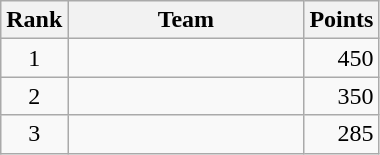<table class="wikitable" border="1">
<tr>
<th width=30>Rank</th>
<th width=150>Team</th>
<th width=25>Points</th>
</tr>
<tr>
<td align=center>1</td>
<td></td>
<td align=right>450</td>
</tr>
<tr>
<td align=center>2</td>
<td></td>
<td align=right>350</td>
</tr>
<tr>
<td align=center>3</td>
<td></td>
<td align=right>285</td>
</tr>
</table>
